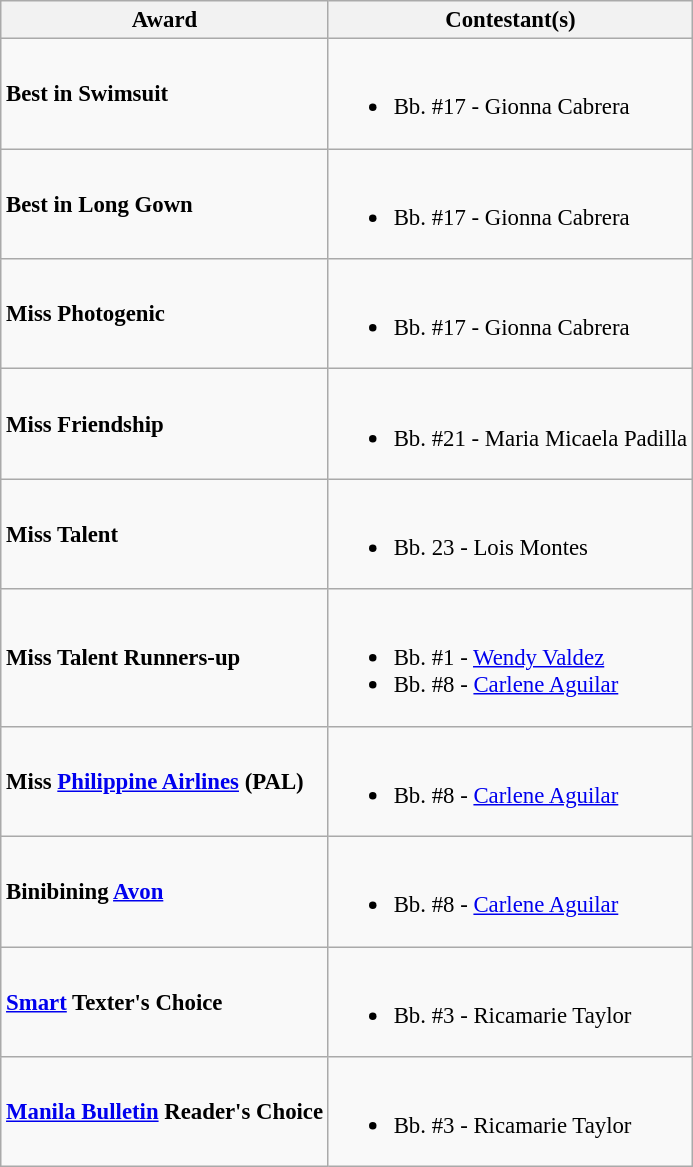<table class="wikitable sortable" style="font-size: 95%;">
<tr>
<th>Award</th>
<th>Contestant(s)</th>
</tr>
<tr>
<td><strong>Best in Swimsuit</strong></td>
<td><br><ul><li>Bb. #17 - Gionna Cabrera</li></ul></td>
</tr>
<tr>
<td><strong>Best in Long Gown</strong></td>
<td><br><ul><li>Bb. #17 - Gionna Cabrera</li></ul></td>
</tr>
<tr>
<td><strong>Miss Photogenic</strong></td>
<td><br><ul><li>Bb. #17 - Gionna Cabrera</li></ul></td>
</tr>
<tr>
<td><strong>Miss Friendship</strong></td>
<td><br><ul><li>Bb. #21 - Maria Micaela Padilla</li></ul></td>
</tr>
<tr>
<td><strong>Miss Talent</strong></td>
<td><br><ul><li>Bb. 23 - Lois Montes</li></ul></td>
</tr>
<tr>
<td><strong>Miss Talent Runners-up</strong></td>
<td><br><ul><li>Bb. #1 - <a href='#'>Wendy Valdez</a></li><li>Bb. #8 - <a href='#'>Carlene Aguilar</a></li></ul></td>
</tr>
<tr>
<td><strong>Miss <a href='#'>Philippine Airlines</a> (PAL)</strong></td>
<td><br><ul><li>Bb. #8 - <a href='#'>Carlene Aguilar</a></li></ul></td>
</tr>
<tr>
<td><strong>Binibining <a href='#'>Avon</a></strong></td>
<td><br><ul><li>Bb. #8 - <a href='#'>Carlene Aguilar</a></li></ul></td>
</tr>
<tr>
<td><strong><a href='#'>Smart</a> Texter's Choice</strong></td>
<td><br><ul><li>Bb. #3 - Ricamarie Taylor</li></ul></td>
</tr>
<tr>
<td><strong><a href='#'>Manila Bulletin</a> Reader's Choice</strong></td>
<td><br><ul><li>Bb. #3 - Ricamarie Taylor</li></ul></td>
</tr>
</table>
